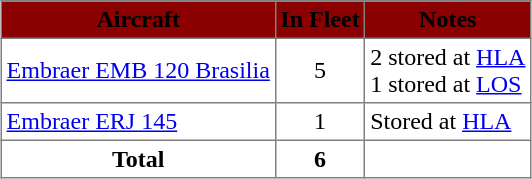<table class="toccolours" border="1" cellpadding="3" style="margin:1em auto; white-space:nowrap; border-collapse:collapse">
<tr bgcolor=darkred>
<th><span> Aircraft</span></th>
<th><span> In Fleet</span></th>
<th><span> Notes</span></th>
</tr>
<tr>
<td><a href='#'>Embraer EMB 120 Brasilia</a></td>
<td align="center">5</td>
<td>2 stored at <a href='#'>HLA</a><br>1 stored at <a href='#'>LOS</a></td>
</tr>
<tr>
<td><a href='#'>Embraer ERJ 145</a></td>
<td align="center">1</td>
<td>Stored at <a href='#'>HLA</a></td>
</tr>
<tr>
<th>Total</th>
<th>6</th>
<td></td>
</tr>
</table>
